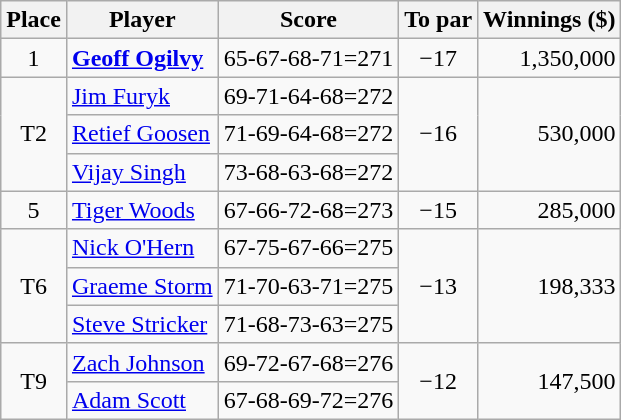<table class="wikitable">
<tr>
<th>Place</th>
<th>Player</th>
<th>Score</th>
<th>To par</th>
<th>Winnings ($)</th>
</tr>
<tr>
<td align="center">1</td>
<td> <strong><a href='#'>Geoff Ogilvy</a></strong></td>
<td>65-67-68-71=271</td>
<td align=center>−17</td>
<td align="right">1,350,000</td>
</tr>
<tr>
<td rowspan="3" align="center">T2</td>
<td> <a href='#'>Jim Furyk</a></td>
<td>69-71-64-68=272</td>
<td rowspan="3" align=center>−16</td>
<td rowspan="3" align="right">530,000</td>
</tr>
<tr>
<td> <a href='#'>Retief Goosen</a></td>
<td>71-69-64-68=272</td>
</tr>
<tr>
<td> <a href='#'>Vijay Singh</a></td>
<td>73-68-63-68=272</td>
</tr>
<tr>
<td align="center">5</td>
<td> <a href='#'>Tiger Woods</a></td>
<td>67-66-72-68=273</td>
<td align=center>−15</td>
<td align="right">285,000</td>
</tr>
<tr>
<td rowspan="3" align="center">T6</td>
<td> <a href='#'>Nick O'Hern</a></td>
<td>67-75-67-66=275</td>
<td rowspan="3" align=center>−13</td>
<td rowspan="3" align="right">198,333</td>
</tr>
<tr>
<td> <a href='#'>Graeme Storm</a></td>
<td>71-70-63-71=275</td>
</tr>
<tr>
<td> <a href='#'>Steve Stricker</a></td>
<td>71-68-73-63=275</td>
</tr>
<tr>
<td rowspan="2" align="center">T9</td>
<td> <a href='#'>Zach Johnson</a></td>
<td>69-72-67-68=276</td>
<td rowspan="2" align=center>−12</td>
<td rowspan="2" align="right">147,500</td>
</tr>
<tr>
<td> <a href='#'>Adam Scott</a></td>
<td>67-68-69-72=276</td>
</tr>
</table>
